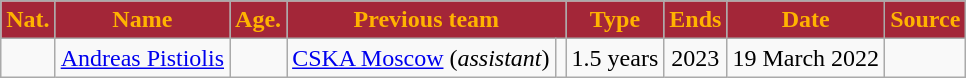<table class="wikitable sortable">
<tr>
<th style="color:#FFB300; background:#A32638;">Nat.</th>
<th style="color:#FFB300; background:#A32638;">Name</th>
<th style="color:#FFB300; background:#A32638;">Age.</th>
<th colspan=2 style="color:#FFB300; background:#A32638;">Previous team</th>
<th style="color:#FFB300; background:#A32638;">Type</th>
<th style="color:#FFB300; background:#A32638;">Ends</th>
<th style="color:#FFB300; background:#A32638;">Date</th>
<th style="color:#FFB300; background:#A32638;">Source</th>
</tr>
<tr>
<td style="text-align: center;"></td>
<td><a href='#'>Andreas Pistiolis</a></td>
<td style="text-align: center;"></td>
<td><a href='#'>CSKA Moscow</a> (<em>assistant</em>)</td>
<td style="text-align: center;"></td>
<td style="text-align: center;">1.5 years</td>
<td style="text-align: center;">2023</td>
<td style="text-align: center;">19 March 2022</td>
<td style="text-align: center;"></td>
</tr>
</table>
